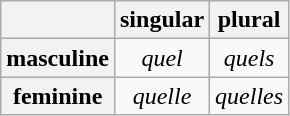<table border="1" class="wikitable" style="text-align:center" cellpadding="5" cellspacing="0">
<tr>
<th> </th>
<th>singular</th>
<th>plural</th>
</tr>
<tr>
<th>masculine</th>
<td><em>quel</em></td>
<td><em>quels</em></td>
</tr>
<tr>
<th>feminine</th>
<td><em>quelle</em></td>
<td><em>quelles</em></td>
</tr>
</table>
